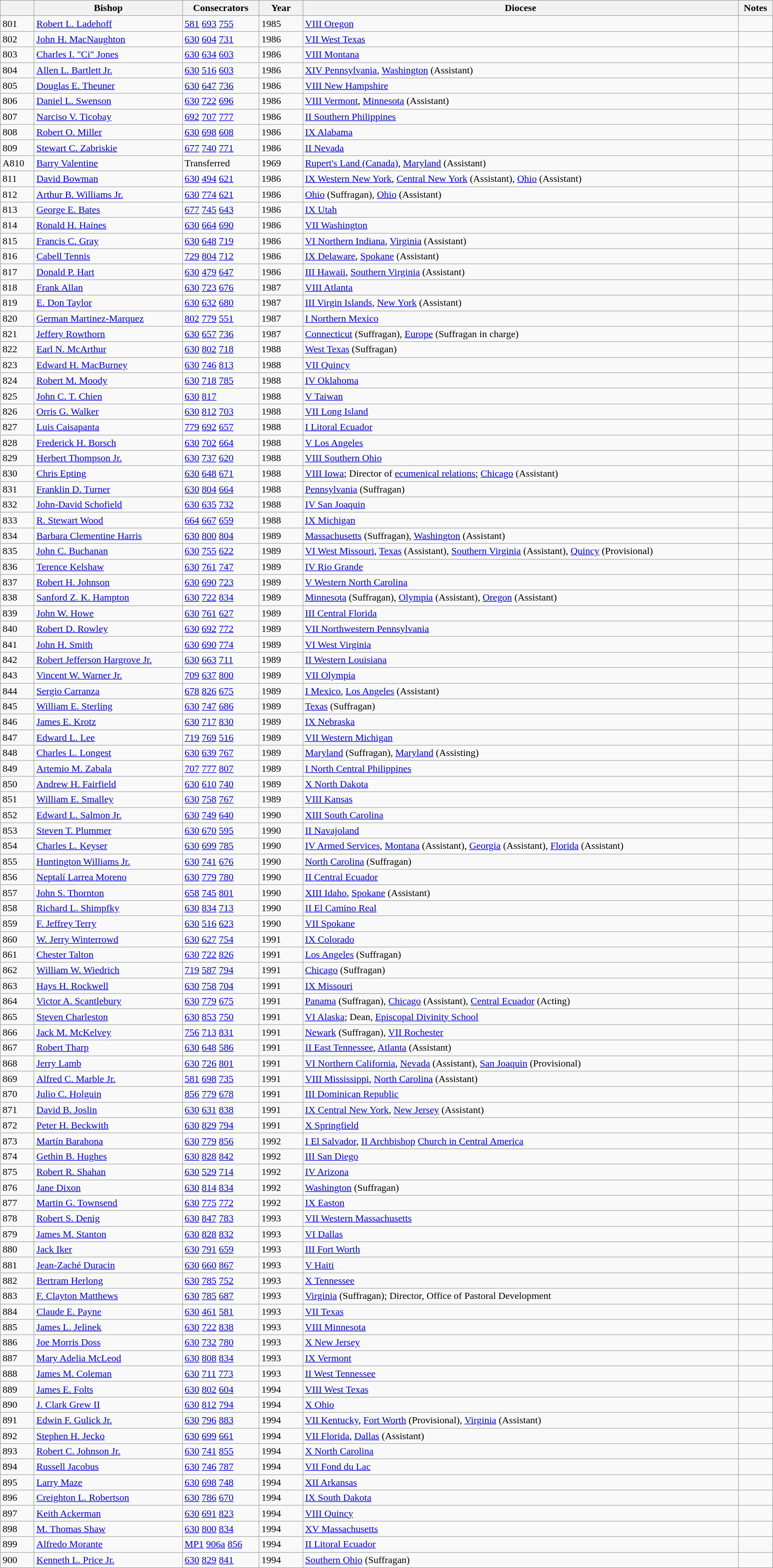<table class="wikitable" style="width:100%">
<tr>
<th scope="col" style="width:3em"></th>
<th scope="col">Bishop</th>
<th scope="col">Consecrators</th>
<th scope="col" style="width:4em">Year</th>
<th scope="col">Diocese</th>
<th scope="col">Notes</th>
</tr>
<tr>
<td>801</td>
<td><a href='#'>Robert L. Ladehoff</a></td>
<td><a href='#'>581</a> <a href='#'>693</a> <a href='#'>755</a></td>
<td>1985</td>
<td><a href='#'>VIII Oregon</a></td>
<td></td>
</tr>
<tr>
<td>802</td>
<td><a href='#'>John H. MacNaughton</a></td>
<td><a href='#'>630</a> <a href='#'>604</a> <a href='#'>731</a></td>
<td>1986</td>
<td><a href='#'>VII West Texas</a></td>
<td></td>
</tr>
<tr>
<td>803</td>
<td><a href='#'>Charles I. "Ci" Jones</a></td>
<td><a href='#'>630</a> <a href='#'>634</a> <a href='#'>603</a></td>
<td>1986</td>
<td><a href='#'>VIII Montana</a></td>
<td></td>
</tr>
<tr>
<td>804</td>
<td><a href='#'>Allen L. Bartlett Jr.</a></td>
<td><a href='#'>630</a> <a href='#'>516</a> <a href='#'>603</a></td>
<td>1986</td>
<td><a href='#'>XIV Pennsylvania</a>, <a href='#'>Washington</a> (Assistant)</td>
<td></td>
</tr>
<tr>
<td>805</td>
<td><a href='#'>Douglas E. Theuner</a></td>
<td><a href='#'>630</a> <a href='#'>647</a> <a href='#'>736</a></td>
<td>1986</td>
<td><a href='#'>VIII New Hampshire</a></td>
<td></td>
</tr>
<tr>
<td>806</td>
<td><a href='#'>Daniel L. Swenson</a></td>
<td><a href='#'>630</a> <a href='#'>722</a> <a href='#'>696</a></td>
<td>1986</td>
<td><a href='#'>VIII Vermont</a>, <a href='#'>Minnesota</a> (Assistant)</td>
<td></td>
</tr>
<tr>
<td>807</td>
<td><a href='#'>Narciso V. Ticobay</a></td>
<td><a href='#'>692</a> <a href='#'>707</a> <a href='#'>777</a></td>
<td>1986</td>
<td><a href='#'>II Southern Philippines</a></td>
<td></td>
</tr>
<tr>
<td>808</td>
<td><a href='#'>Robert O. Miller</a></td>
<td><a href='#'>630</a> <a href='#'>698</a> <a href='#'>608</a></td>
<td>1986</td>
<td><a href='#'>IX Alabama</a></td>
<td></td>
</tr>
<tr>
<td>809</td>
<td><a href='#'>Stewart C. Zabriskie</a></td>
<td><a href='#'>677</a> <a href='#'>740</a> <a href='#'>771</a></td>
<td>1986</td>
<td><a href='#'>II Nevada</a></td>
<td></td>
</tr>
<tr>
<td>A810</td>
<td><a href='#'>Barry Valentine</a></td>
<td>Transferred</td>
<td>1969</td>
<td><a href='#'>Rupert's Land (Canada)</a>, <a href='#'>Maryland</a> (Assistant)</td>
<td></td>
</tr>
<tr>
<td>811</td>
<td><a href='#'>David Bowman</a></td>
<td><a href='#'>630</a> <a href='#'>494</a> <a href='#'>621</a></td>
<td>1986</td>
<td><a href='#'>IX Western New York</a>, <a href='#'>Central New York</a> (Assistant), <a href='#'>Ohio</a> (Assistant)</td>
<td></td>
</tr>
<tr>
<td>812</td>
<td><a href='#'>Arthur B. Williams Jr.</a></td>
<td><a href='#'>630</a> <a href='#'>774</a> <a href='#'>621</a></td>
<td>1986</td>
<td><a href='#'>Ohio</a> (Suffragan), <a href='#'>Ohio</a> (Assistant)</td>
<td></td>
</tr>
<tr>
<td>813</td>
<td><a href='#'>George E. Bates</a></td>
<td><a href='#'>677</a> <a href='#'>745</a> <a href='#'>643</a></td>
<td>1986</td>
<td><a href='#'>IX Utah</a></td>
<td></td>
</tr>
<tr>
<td>814</td>
<td><a href='#'>Ronald H. Haines</a></td>
<td><a href='#'>630</a> <a href='#'>664</a> <a href='#'>690</a></td>
<td>1986</td>
<td><a href='#'>VII Washington</a></td>
<td></td>
</tr>
<tr>
<td>815</td>
<td><a href='#'>Francis C. Gray</a></td>
<td><a href='#'>630</a> <a href='#'>648</a> <a href='#'>719</a></td>
<td>1986</td>
<td><a href='#'>VI Northern Indiana</a>, <a href='#'>Virginia</a> (Assistant)</td>
<td></td>
</tr>
<tr>
<td>816</td>
<td><a href='#'>Cabell Tennis</a></td>
<td><a href='#'>729</a> <a href='#'>804</a> <a href='#'>712</a></td>
<td>1986</td>
<td><a href='#'>IX Delaware</a>, <a href='#'>Spokane</a> (Assistant)</td>
<td></td>
</tr>
<tr>
<td>817</td>
<td><a href='#'>Donald P. Hart</a></td>
<td><a href='#'>630</a> <a href='#'>479</a> <a href='#'>647</a></td>
<td>1986</td>
<td><a href='#'>III Hawaii</a>, <a href='#'>Southern Virginia</a> (Assistant)</td>
<td></td>
</tr>
<tr>
<td>818</td>
<td><a href='#'>Frank Allan</a></td>
<td><a href='#'>630</a> <a href='#'>723</a> <a href='#'>676</a></td>
<td>1987</td>
<td><a href='#'>VIII Atlanta</a></td>
<td></td>
</tr>
<tr>
<td>819</td>
<td><a href='#'>E. Don Taylor</a></td>
<td><a href='#'>630</a> <a href='#'>632</a> <a href='#'>680</a></td>
<td>1987</td>
<td><a href='#'>III Virgin Islands</a>, <a href='#'>New York</a> (Assistant)</td>
<td></td>
</tr>
<tr>
<td>820</td>
<td><a href='#'>German Martinez-Marquez</a></td>
<td><a href='#'>802</a> <a href='#'>779</a> <a href='#'>551</a></td>
<td>1987</td>
<td><a href='#'>I Northern Mexico</a></td>
<td></td>
</tr>
<tr>
<td>821</td>
<td><a href='#'>Jeffery Rowthorn</a></td>
<td><a href='#'>630</a> <a href='#'>657</a> <a href='#'>736</a></td>
<td>1987</td>
<td><a href='#'>Connecticut</a> (Suffragan), <a href='#'>Europe</a> (Suffragan in charge)</td>
<td></td>
</tr>
<tr>
<td>822</td>
<td><a href='#'>Earl N. McArthur</a></td>
<td><a href='#'>630</a> <a href='#'>802</a> <a href='#'>718</a></td>
<td>1988</td>
<td><a href='#'>West Texas</a> (Suffragan)</td>
<td></td>
</tr>
<tr>
<td>823</td>
<td><a href='#'>Edward H. MacBurney</a></td>
<td><a href='#'>630</a> <a href='#'>746</a> <a href='#'>813</a></td>
<td>1988</td>
<td><a href='#'>VII Quincy</a></td>
<td></td>
</tr>
<tr>
<td>824</td>
<td><a href='#'>Robert M. Moody</a></td>
<td><a href='#'>630</a> <a href='#'>718</a> <a href='#'>785</a></td>
<td>1988</td>
<td><a href='#'>IV Oklahoma</a></td>
<td></td>
</tr>
<tr>
<td>825</td>
<td><a href='#'>John C. T. Chien</a></td>
<td><a href='#'>630</a> <a href='#'>817</a></td>
<td>1988</td>
<td><a href='#'>V Taiwan</a></td>
<td></td>
</tr>
<tr>
<td>826</td>
<td><a href='#'>Orris G. Walker</a></td>
<td><a href='#'>630</a> <a href='#'>812</a> <a href='#'>703</a></td>
<td>1988</td>
<td><a href='#'>VII Long Island</a></td>
<td></td>
</tr>
<tr>
<td>827</td>
<td><a href='#'>Luis Caisapanta</a></td>
<td><a href='#'>779</a> <a href='#'>692</a> <a href='#'>657</a></td>
<td>1988</td>
<td><a href='#'>I Litoral Ecuador</a></td>
<td></td>
</tr>
<tr>
<td>828</td>
<td><a href='#'>Frederick H. Borsch</a></td>
<td><a href='#'>630</a> <a href='#'>702</a> <a href='#'>664</a></td>
<td>1988</td>
<td><a href='#'>V Los Angeles</a></td>
<td></td>
</tr>
<tr>
<td>829</td>
<td><a href='#'>Herbert Thompson Jr.</a></td>
<td><a href='#'>630</a> <a href='#'>737</a> <a href='#'>620</a></td>
<td>1988</td>
<td><a href='#'>VIII Southern Ohio</a></td>
<td></td>
</tr>
<tr>
<td>830</td>
<td><a href='#'>Chris Epting</a></td>
<td><a href='#'>630</a> <a href='#'>648</a> <a href='#'>671</a></td>
<td>1988</td>
<td><a href='#'>VIII Iowa</a>; Director of <a href='#'>ecumenical relations</a>; <a href='#'>Chicago</a> (Assistant)</td>
<td></td>
</tr>
<tr>
<td>831</td>
<td><a href='#'>Franklin D. Turner</a></td>
<td><a href='#'>630</a> <a href='#'>804</a> <a href='#'>664</a></td>
<td>1988</td>
<td><a href='#'>Pennsylvania</a> (Suffragan)</td>
<td></td>
</tr>
<tr>
<td>832</td>
<td><a href='#'>John-David Schofield</a></td>
<td><a href='#'>630</a> <a href='#'>635</a> <a href='#'>732</a></td>
<td>1988</td>
<td><a href='#'>IV San Joaquin</a></td>
<td></td>
</tr>
<tr>
<td>833</td>
<td><a href='#'>R. Stewart Wood</a></td>
<td><a href='#'>664</a> <a href='#'>667</a> <a href='#'>659</a></td>
<td>1988</td>
<td><a href='#'>IX Michigan</a></td>
<td></td>
</tr>
<tr>
<td>834</td>
<td><a href='#'>Barbara Clementine Harris</a></td>
<td><a href='#'>630</a> <a href='#'>800</a> <a href='#'>804</a></td>
<td>1989</td>
<td><a href='#'>Massachusetts</a> (Suffragan), <a href='#'>Washington</a> (Assistant)</td>
<td></td>
</tr>
<tr>
<td>835</td>
<td><a href='#'>John C. Buchanan</a></td>
<td><a href='#'>630</a> <a href='#'>755</a> <a href='#'>622</a></td>
<td>1989</td>
<td><a href='#'>VI West Missouri</a>, <a href='#'>Texas</a> (Assistant), <a href='#'>Southern Virginia</a> (Assistant), <a href='#'>Quincy</a> (Provisional)</td>
<td></td>
</tr>
<tr>
<td>836</td>
<td><a href='#'>Terence Kelshaw</a></td>
<td><a href='#'>630</a> <a href='#'>761</a> <a href='#'>747</a></td>
<td>1989</td>
<td><a href='#'>IV Rio Grande</a></td>
<td></td>
</tr>
<tr>
<td>837</td>
<td><a href='#'>Robert H. Johnson</a></td>
<td><a href='#'>630</a> <a href='#'>690</a> <a href='#'>723</a></td>
<td>1989</td>
<td><a href='#'>V Western North Carolina</a></td>
<td></td>
</tr>
<tr>
<td>838</td>
<td><a href='#'>Sanford Z. K. Hampton</a></td>
<td><a href='#'>630</a> <a href='#'>722</a> <a href='#'>834</a></td>
<td>1989</td>
<td><a href='#'>Minnesota</a> (Suffragan), <a href='#'>Olympia</a> (Assistant), <a href='#'>Oregon</a> (Assistant)</td>
<td></td>
</tr>
<tr>
<td>839</td>
<td><a href='#'>John W. Howe</a></td>
<td><a href='#'>630</a> <a href='#'>761</a> <a href='#'>627</a></td>
<td>1989</td>
<td><a href='#'>III Central Florida</a></td>
<td></td>
</tr>
<tr>
<td>840</td>
<td><a href='#'>Robert D. Rowley</a></td>
<td><a href='#'>630</a> <a href='#'>692</a> <a href='#'>772</a></td>
<td>1989</td>
<td><a href='#'>VII Northwestern Pennsylvania</a></td>
<td></td>
</tr>
<tr>
<td>841</td>
<td><a href='#'>John H. Smith</a></td>
<td><a href='#'>630</a> <a href='#'>690</a> <a href='#'>774</a></td>
<td>1989</td>
<td><a href='#'>VI West Virginia</a></td>
<td></td>
</tr>
<tr>
<td>842</td>
<td><a href='#'>Robert Jefferson Hargrove Jr.</a></td>
<td><a href='#'>630</a> <a href='#'>663</a> <a href='#'>711</a></td>
<td>1989</td>
<td><a href='#'>II Western Louisiana</a></td>
<td></td>
</tr>
<tr>
<td>843</td>
<td><a href='#'>Vincent W. Warner Jr.</a></td>
<td><a href='#'>709</a> <a href='#'>637</a> <a href='#'>800</a></td>
<td>1989</td>
<td><a href='#'>VII Olympia</a></td>
<td></td>
</tr>
<tr>
<td>844</td>
<td><a href='#'>Sergio Carranza</a></td>
<td><a href='#'>678</a> <a href='#'>826</a> <a href='#'>675</a></td>
<td>1989</td>
<td><a href='#'>I Mexico</a>, <a href='#'>Los Angeles</a> (Assistant)</td>
<td></td>
</tr>
<tr>
<td>845</td>
<td><a href='#'>William E. Sterling</a></td>
<td><a href='#'>630</a> <a href='#'>747</a> <a href='#'>686</a></td>
<td>1989</td>
<td><a href='#'>Texas</a> (Suffragan)</td>
<td></td>
</tr>
<tr>
<td>846</td>
<td><a href='#'>James E. Krotz</a></td>
<td><a href='#'>630</a> <a href='#'>717</a> <a href='#'>830</a></td>
<td>1989</td>
<td><a href='#'>IX Nebraska</a></td>
<td></td>
</tr>
<tr>
<td>847</td>
<td><a href='#'>Edward L. Lee</a></td>
<td><a href='#'>719</a> <a href='#'>769</a> <a href='#'>516</a></td>
<td>1989</td>
<td><a href='#'>VII Western Michigan</a></td>
<td></td>
</tr>
<tr>
<td>848</td>
<td><a href='#'>Charles L. Longest</a></td>
<td><a href='#'>630</a> <a href='#'>639</a> <a href='#'>767</a></td>
<td>1989</td>
<td><a href='#'>Maryland</a> (Suffragan), <a href='#'>Maryland</a> (Assisting)</td>
<td></td>
</tr>
<tr>
<td>849</td>
<td><a href='#'>Artemio M. Zabala</a></td>
<td><a href='#'>707</a> <a href='#'>777</a> <a href='#'>807</a></td>
<td>1989</td>
<td><a href='#'>I North Central Philippines</a></td>
<td></td>
</tr>
<tr>
<td>850</td>
<td><a href='#'>Andrew H. Fairfield</a></td>
<td><a href='#'>630</a> <a href='#'>610</a> <a href='#'>740</a></td>
<td>1989</td>
<td><a href='#'>X North Dakota</a></td>
<td></td>
</tr>
<tr>
<td>851</td>
<td><a href='#'>William E. Smalley</a></td>
<td><a href='#'>630</a> <a href='#'>758</a> <a href='#'>767</a></td>
<td>1989</td>
<td><a href='#'>VIII Kansas</a></td>
<td></td>
</tr>
<tr>
<td>852</td>
<td><a href='#'>Edward L. Salmon Jr.</a></td>
<td><a href='#'>630</a> <a href='#'>749</a> <a href='#'>640</a></td>
<td>1990</td>
<td><a href='#'>XIII South Carolina</a></td>
<td></td>
</tr>
<tr>
<td>853</td>
<td><a href='#'>Steven T. Plummer</a></td>
<td><a href='#'>630</a> <a href='#'>670</a> <a href='#'>595</a></td>
<td>1990</td>
<td><a href='#'>II Navajoland</a></td>
<td></td>
</tr>
<tr>
<td>854</td>
<td><a href='#'>Charles L. Keyser</a></td>
<td><a href='#'>630</a> <a href='#'>699</a> <a href='#'>785</a></td>
<td>1990</td>
<td><a href='#'>IV Armed Services</a>, <a href='#'>Montana</a> (Assistant), <a href='#'>Georgia</a> (Assistant), <a href='#'>Florida</a> (Assistant)</td>
<td></td>
</tr>
<tr>
<td>855</td>
<td><a href='#'>Huntington Williams Jr.</a></td>
<td><a href='#'>630</a> <a href='#'>741</a> <a href='#'>676</a></td>
<td>1990</td>
<td><a href='#'>North Carolina</a> (Suffragan)</td>
<td></td>
</tr>
<tr>
<td>856</td>
<td><a href='#'>Neptalí Larrea Moreno</a></td>
<td><a href='#'>630</a> <a href='#'>779</a> <a href='#'>780</a></td>
<td>1990</td>
<td><a href='#'>II Central Ecuador</a></td>
<td></td>
</tr>
<tr>
<td>857</td>
<td><a href='#'>John S. Thornton</a></td>
<td><a href='#'>658</a> <a href='#'>745</a> <a href='#'>801</a></td>
<td>1990</td>
<td><a href='#'>XIII Idaho</a>, <a href='#'>Spokane</a> (Assistant)</td>
<td></td>
</tr>
<tr>
<td>858</td>
<td><a href='#'>Richard L. Shimpfky</a></td>
<td><a href='#'>630</a> <a href='#'>834</a> <a href='#'>713</a></td>
<td>1990</td>
<td><a href='#'>II El Camino Real</a></td>
<td></td>
</tr>
<tr>
<td>859</td>
<td><a href='#'>F. Jeffrey Terry</a></td>
<td><a href='#'>630</a> <a href='#'>516</a> <a href='#'>623</a></td>
<td>1990</td>
<td><a href='#'>VII Spokane</a></td>
<td></td>
</tr>
<tr>
<td>860</td>
<td><a href='#'>W. Jerry Winterrowd</a></td>
<td><a href='#'>630</a> <a href='#'>627</a> <a href='#'>754</a></td>
<td>1991</td>
<td><a href='#'>IX Colorado</a></td>
<td></td>
</tr>
<tr>
<td>861</td>
<td><a href='#'>Chester Talton</a></td>
<td><a href='#'>630</a> <a href='#'>722</a> <a href='#'>826</a></td>
<td>1991</td>
<td><a href='#'>Los Angeles</a> (Suffragan)</td>
<td></td>
</tr>
<tr>
<td>862</td>
<td><a href='#'>William W. Wiedrich</a></td>
<td><a href='#'>719</a> <a href='#'>587</a> <a href='#'>794</a></td>
<td>1991</td>
<td><a href='#'>Chicago</a> (Suffragan)</td>
<td></td>
</tr>
<tr>
<td>863</td>
<td><a href='#'>Hays H. Rockwell</a></td>
<td><a href='#'>630</a> <a href='#'>758</a> <a href='#'>704</a></td>
<td>1991</td>
<td><a href='#'>IX Missouri</a></td>
<td></td>
</tr>
<tr>
<td>864</td>
<td><a href='#'>Victor A. Scantlebury</a></td>
<td><a href='#'>630</a> <a href='#'>779</a> <a href='#'>675</a></td>
<td>1991</td>
<td><a href='#'>Panama</a> (Suffragan), <a href='#'>Chicago</a> (Assistant), <a href='#'>Central Ecuador</a> (Acting)</td>
<td></td>
</tr>
<tr>
<td>865</td>
<td><a href='#'>Steven Charleston</a></td>
<td><a href='#'>630</a> <a href='#'>853</a> <a href='#'>750</a></td>
<td>1991</td>
<td><a href='#'>VI Alaska</a>; Dean, <a href='#'>Episcopal Divinity School</a></td>
<td></td>
</tr>
<tr>
<td>866</td>
<td><a href='#'>Jack M. McKelvey</a></td>
<td><a href='#'>756</a> <a href='#'>713</a> <a href='#'>831</a></td>
<td>1991</td>
<td><a href='#'>Newark</a> (Suffragan), <a href='#'>VII Rochester</a></td>
<td></td>
</tr>
<tr>
<td>867</td>
<td><a href='#'>Robert Tharp</a></td>
<td><a href='#'>630</a> <a href='#'>648</a> <a href='#'>586</a></td>
<td>1991</td>
<td><a href='#'>II East Tennessee</a>, <a href='#'>Atlanta</a> (Assistant)</td>
<td></td>
</tr>
<tr>
<td>868</td>
<td><a href='#'>Jerry Lamb</a></td>
<td><a href='#'>630</a> <a href='#'>726</a> <a href='#'>801</a></td>
<td>1991</td>
<td><a href='#'>VI Northern California</a>, <a href='#'>Nevada</a> (Assistant), <a href='#'>San Joaquin</a> (Provisional)</td>
<td></td>
</tr>
<tr>
<td>869</td>
<td><a href='#'>Alfred C. Marble Jr.</a></td>
<td><a href='#'>581</a> <a href='#'>698</a> <a href='#'>735</a></td>
<td>1991</td>
<td><a href='#'>VIII Mississippi</a>, <a href='#'>North Carolina</a> (Assistant)</td>
<td></td>
</tr>
<tr>
<td>870</td>
<td><a href='#'>Julio C. Holguin</a></td>
<td><a href='#'>856</a> <a href='#'>779</a> <a href='#'>678</a></td>
<td>1991</td>
<td><a href='#'>III Dominican Republic</a></td>
<td></td>
</tr>
<tr>
<td>871</td>
<td><a href='#'>David B. Joslin</a></td>
<td><a href='#'>630</a> <a href='#'>631</a> <a href='#'>838</a></td>
<td>1991</td>
<td><a href='#'>IX Central New York</a>, <a href='#'>New Jersey</a> (Assistant)</td>
<td></td>
</tr>
<tr>
<td>872</td>
<td><a href='#'>Peter H. Beckwith</a></td>
<td><a href='#'>630</a> <a href='#'>829</a> <a href='#'>794</a></td>
<td>1991</td>
<td><a href='#'>X Springfield</a></td>
<td></td>
</tr>
<tr>
<td>873</td>
<td><a href='#'>Martín Barahona</a></td>
<td><a href='#'>630</a> <a href='#'>779</a> <a href='#'>856</a></td>
<td>1992</td>
<td><a href='#'>I El Salvador</a>, <a href='#'>II Archbishop</a> <a href='#'>Church in Central America</a></td>
<td></td>
</tr>
<tr>
<td>874</td>
<td><a href='#'>Gethin B. Hughes</a></td>
<td><a href='#'>630</a> <a href='#'>828</a> <a href='#'>842</a></td>
<td>1992</td>
<td><a href='#'>III San Diego</a></td>
<td></td>
</tr>
<tr>
<td>875</td>
<td><a href='#'>Robert R. Shahan</a></td>
<td><a href='#'>630</a> <a href='#'>529</a> <a href='#'>714</a></td>
<td>1992</td>
<td><a href='#'>IV Arizona</a></td>
<td></td>
</tr>
<tr>
<td>876</td>
<td><a href='#'>Jane Dixon</a></td>
<td><a href='#'>630</a> <a href='#'>814</a> <a href='#'>834</a></td>
<td>1992</td>
<td><a href='#'>Washington</a> (Suffragan)</td>
<td></td>
</tr>
<tr>
<td>877</td>
<td><a href='#'>Martin G. Townsend</a></td>
<td><a href='#'>630</a> <a href='#'>775</a> <a href='#'>772</a></td>
<td>1992</td>
<td><a href='#'>IX Easton</a></td>
<td></td>
</tr>
<tr>
<td>878</td>
<td><a href='#'>Robert S. Denig</a></td>
<td><a href='#'>630</a> <a href='#'>847</a> <a href='#'>783</a></td>
<td>1993</td>
<td><a href='#'>VII Western Massachusetts</a></td>
<td></td>
</tr>
<tr>
<td>879</td>
<td><a href='#'>James M. Stanton</a></td>
<td><a href='#'>630</a> <a href='#'>828</a> <a href='#'>832</a></td>
<td>1993</td>
<td><a href='#'>VI Dallas</a></td>
<td></td>
</tr>
<tr>
<td>880</td>
<td><a href='#'>Jack Iker</a></td>
<td><a href='#'>630</a> <a href='#'>791</a> <a href='#'>659</a></td>
<td>1993</td>
<td><a href='#'>III Fort Worth</a></td>
<td></td>
</tr>
<tr>
<td>881</td>
<td><a href='#'>Jean-Zaché Duracin</a></td>
<td><a href='#'>630</a> <a href='#'>660</a> <a href='#'>867</a></td>
<td>1993</td>
<td><a href='#'>V Haiti</a></td>
</tr>
<tr>
<td>882</td>
<td><a href='#'>Bertram Herlong</a></td>
<td><a href='#'>630</a> <a href='#'>785</a> <a href='#'>752</a></td>
<td>1993</td>
<td><a href='#'>X Tennessee</a></td>
<td></td>
</tr>
<tr>
<td>883</td>
<td><a href='#'>F. Clayton Matthews</a></td>
<td><a href='#'>630</a> <a href='#'>785</a> <a href='#'>687</a></td>
<td>1993</td>
<td><a href='#'>Virginia</a> (Suffragan); Director, Office of Pastoral Development</td>
<td></td>
</tr>
<tr>
<td>884</td>
<td><a href='#'>Claude E. Payne</a></td>
<td><a href='#'>630</a> <a href='#'>461</a> <a href='#'>581</a></td>
<td>1993</td>
<td><a href='#'>VII Texas</a></td>
<td></td>
</tr>
<tr>
<td>885</td>
<td><a href='#'>James L. Jelinek</a></td>
<td><a href='#'>630</a> <a href='#'>722</a> <a href='#'>838</a></td>
<td>1993</td>
<td><a href='#'>VIII Minnesota</a></td>
<td></td>
</tr>
<tr>
<td>886</td>
<td><a href='#'>Joe Morris Doss</a></td>
<td><a href='#'>630</a> <a href='#'>732</a> <a href='#'>780</a></td>
<td>1993</td>
<td><a href='#'>X New Jersey</a></td>
<td></td>
</tr>
<tr>
<td>887</td>
<td><a href='#'>Mary Adelia McLeod</a></td>
<td><a href='#'>630</a> <a href='#'>808</a> <a href='#'>834</a></td>
<td>1993</td>
<td><a href='#'>IX Vermont</a></td>
<td></td>
</tr>
<tr>
<td>888</td>
<td><a href='#'>James M. Coleman</a></td>
<td><a href='#'>630</a> <a href='#'>711</a> <a href='#'>773</a></td>
<td>1993</td>
<td><a href='#'>II West Tennessee</a></td>
<td></td>
</tr>
<tr>
<td>889</td>
<td><a href='#'>James E. Folts</a></td>
<td><a href='#'>630</a> <a href='#'>802</a> <a href='#'>604</a></td>
<td>1994</td>
<td><a href='#'>VIII West Texas</a></td>
<td></td>
</tr>
<tr>
<td>890</td>
<td><a href='#'>J. Clark Grew II</a></td>
<td><a href='#'>630</a> <a href='#'>812</a> <a href='#'>794</a></td>
<td>1994</td>
<td><a href='#'>X Ohio</a></td>
<td></td>
</tr>
<tr>
<td>891</td>
<td><a href='#'>Edwin F. Gulick Jr.</a></td>
<td><a href='#'>630</a> <a href='#'>796</a> <a href='#'>883</a></td>
<td>1994</td>
<td><a href='#'>VII Kentucky</a>, <a href='#'>Fort Worth</a> (Provisional), <a href='#'>Virginia</a> (Assistant)</td>
<td></td>
</tr>
<tr>
<td>892</td>
<td><a href='#'>Stephen H. Jecko</a></td>
<td><a href='#'>630</a> <a href='#'>699</a> <a href='#'>661</a></td>
<td>1994</td>
<td><a href='#'>VII Florida</a>, <a href='#'>Dallas</a> (Assistant)</td>
<td></td>
</tr>
<tr>
<td>893</td>
<td><a href='#'>Robert C. Johnson Jr.</a></td>
<td><a href='#'>630</a> <a href='#'>741</a> <a href='#'>855</a></td>
<td>1994</td>
<td><a href='#'>X North Carolina</a></td>
<td></td>
</tr>
<tr>
<td>894</td>
<td><a href='#'>Russell Jacobus</a></td>
<td><a href='#'>630</a> <a href='#'>746</a> <a href='#'>787</a></td>
<td>1994</td>
<td><a href='#'>VII Fond du Lac</a></td>
<td></td>
</tr>
<tr>
<td>895</td>
<td><a href='#'>Larry Maze</a></td>
<td><a href='#'>630</a> <a href='#'>698</a> <a href='#'>748</a></td>
<td>1994</td>
<td><a href='#'>XII Arkansas</a></td>
<td></td>
</tr>
<tr>
<td>896</td>
<td><a href='#'>Creighton L. Robertson</a></td>
<td><a href='#'>630</a> <a href='#'>786</a> <a href='#'>670</a></td>
<td>1994</td>
<td><a href='#'>IX South Dakota</a></td>
<td></td>
</tr>
<tr>
<td>897</td>
<td><a href='#'>Keith Ackerman</a></td>
<td><a href='#'>630</a> <a href='#'>691</a> <a href='#'>823</a></td>
<td>1994</td>
<td><a href='#'>VIII Quincy</a></td>
<td></td>
</tr>
<tr>
<td>898</td>
<td><a href='#'>M. Thomas Shaw</a></td>
<td><a href='#'>630</a> <a href='#'>800</a> <a href='#'>834</a></td>
<td>1994</td>
<td><a href='#'>XV Massachusetts</a></td>
<td></td>
</tr>
<tr>
<td>899</td>
<td><a href='#'>Alfredo Morante</a></td>
<td><a href='#'>MP1</a> <a href='#'>906a</a> <a href='#'>856</a></td>
<td>1994</td>
<td><a href='#'>II Litoral Ecuador</a></td>
<td></td>
</tr>
<tr>
<td>900</td>
<td><a href='#'>Kenneth L. Price Jr.</a></td>
<td><a href='#'>630</a> <a href='#'>829</a> <a href='#'>841</a></td>
<td>1994</td>
<td><a href='#'>Southern Ohio</a> (Suffragan)</td>
<td></td>
</tr>
</table>
